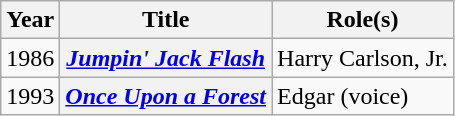<table class="wikitable plainrowheaders">
<tr>
<th scope="col">Year</th>
<th scope="col">Title</th>
<th scope="col">Role(s)</th>
</tr>
<tr>
<td>1986</td>
<th scope="row"><em><a href='#'>Jumpin' Jack Flash</a></em></th>
<td>Harry Carlson, Jr.</td>
</tr>
<tr>
<td>1993</td>
<th scope="row"><em><a href='#'>Once Upon a Forest</a></em></th>
<td>Edgar (voice)</td>
</tr>
</table>
